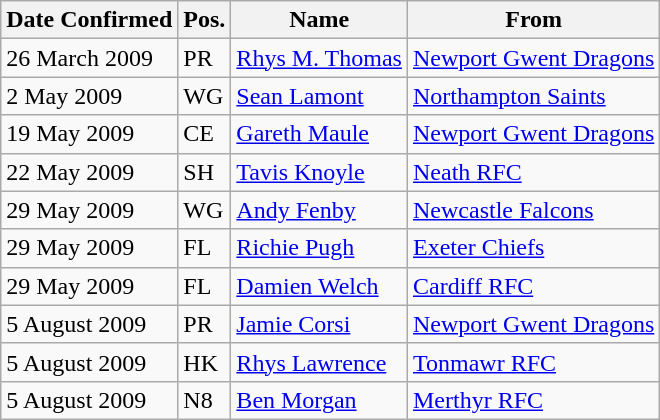<table class="wikitable">
<tr>
<th>Date Confirmed</th>
<th>Pos.</th>
<th>Name</th>
<th>From</th>
</tr>
<tr>
<td>26 March 2009</td>
<td>PR</td>
<td> <a href='#'>Rhys M. Thomas</a></td>
<td><a href='#'>Newport Gwent Dragons</a></td>
</tr>
<tr>
<td>2 May 2009</td>
<td>WG</td>
<td> <a href='#'>Sean Lamont</a></td>
<td><a href='#'>Northampton Saints</a></td>
</tr>
<tr>
<td>19 May 2009</td>
<td>CE</td>
<td> <a href='#'>Gareth Maule</a></td>
<td><a href='#'>Newport Gwent Dragons</a></td>
</tr>
<tr>
<td>22 May 2009</td>
<td>SH</td>
<td> <a href='#'>Tavis Knoyle</a></td>
<td><a href='#'>Neath RFC</a></td>
</tr>
<tr>
<td>29 May 2009</td>
<td>WG</td>
<td> <a href='#'>Andy Fenby</a></td>
<td><a href='#'>Newcastle Falcons</a></td>
</tr>
<tr>
<td>29 May 2009</td>
<td>FL</td>
<td> <a href='#'>Richie Pugh</a></td>
<td><a href='#'>Exeter Chiefs</a></td>
</tr>
<tr>
<td>29 May 2009</td>
<td>FL</td>
<td> <a href='#'>Damien Welch</a></td>
<td><a href='#'>Cardiff RFC</a></td>
</tr>
<tr>
<td>5 August 2009</td>
<td>PR</td>
<td> <a href='#'>Jamie Corsi</a></td>
<td><a href='#'>Newport Gwent Dragons</a></td>
</tr>
<tr>
<td>5 August 2009</td>
<td>HK</td>
<td> <a href='#'>Rhys Lawrence</a></td>
<td><a href='#'>Tonmawr RFC</a></td>
</tr>
<tr>
<td>5 August 2009</td>
<td>N8</td>
<td> <a href='#'>Ben Morgan</a></td>
<td><a href='#'>Merthyr RFC</a></td>
</tr>
</table>
